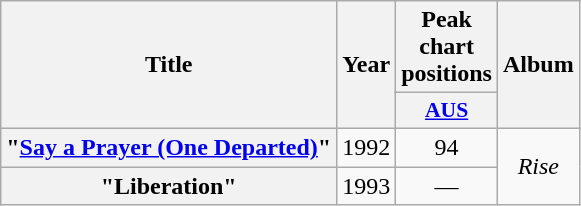<table class="wikitable plainrowheaders" style="text-align:center;">
<tr>
<th scope="col" rowspan="2">Title</th>
<th scope="col" rowspan="2">Year</th>
<th scope="col" colspan="1">Peak chart positions</th>
<th scope="col" rowspan="2">Album</th>
</tr>
<tr>
<th scope="col" style="width:3em;font-size:90%;"><a href='#'>AUS</a><br></th>
</tr>
<tr>
<th scope="row">"<a href='#'>Say a Prayer (One Departed)</a>"</th>
<td>1992</td>
<td>94</td>
<td rowspan="2"><em>Rise</em></td>
</tr>
<tr>
<th scope="row">"Liberation"</th>
<td>1993</td>
<td>—</td>
</tr>
</table>
